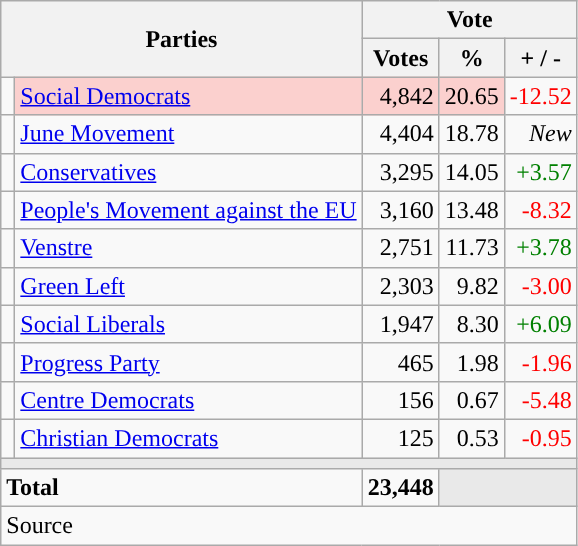<table class="wikitable" style="text-align:right;">
<tr>
<th style="text-align:centre;" rowspan="2" colspan="2" width="225">Parties</th>
<th colspan="3">Vote</th>
</tr>
<tr>
<th width="15">Votes</th>
<th width="15">%</th>
<th width="15">+ / -</th>
</tr>
<tr>
<td width="2" style="color:inherit;background:"></td>
<td bgcolor=#fbd0ce   align="left"><a href='#'>Social Democrats</a></td>
<td bgcolor=#fbd0ce>4,842</td>
<td bgcolor=#fbd0ce>20.65</td>
<td style=color:red;>-12.52</td>
</tr>
<tr>
<td width="2" style="color:inherit;background:"></td>
<td align="left"><a href='#'>June Movement</a></td>
<td>4,404</td>
<td>18.78</td>
<td><em>New</em></td>
</tr>
<tr>
<td width="2" style="color:inherit;background:"></td>
<td align="left"><a href='#'>Conservatives</a></td>
<td>3,295</td>
<td>14.05</td>
<td style=color:green;>+3.57</td>
</tr>
<tr>
<td width="2" style="color:inherit;background:"></td>
<td align="left"><a href='#'>People's Movement against the EU</a></td>
<td>3,160</td>
<td>13.48</td>
<td style=color:red;>-8.32</td>
</tr>
<tr>
<td width="2" style="color:inherit;background:"></td>
<td align="left"><a href='#'>Venstre</a></td>
<td>2,751</td>
<td>11.73</td>
<td style=color:green;>+3.78</td>
</tr>
<tr>
<td width="2" style="color:inherit;background:"></td>
<td align="left"><a href='#'>Green Left</a></td>
<td>2,303</td>
<td>9.82</td>
<td style=color:red;>-3.00</td>
</tr>
<tr>
<td width="2" style="color:inherit;background:"></td>
<td align="left"><a href='#'>Social Liberals</a></td>
<td>1,947</td>
<td>8.30</td>
<td style=color:green;>+6.09</td>
</tr>
<tr>
<td width="2" style="color:inherit;background:"></td>
<td align="left"><a href='#'>Progress Party</a></td>
<td>465</td>
<td>1.98</td>
<td style=color:red;>-1.96</td>
</tr>
<tr>
<td width="2" style="color:inherit;background:"></td>
<td align="left"><a href='#'>Centre Democrats</a></td>
<td>156</td>
<td>0.67</td>
<td style=color:red;>-5.48</td>
</tr>
<tr>
<td width="2" style="color:inherit;background:"></td>
<td align="left"><a href='#'>Christian Democrats</a></td>
<td>125</td>
<td>0.53</td>
<td style=color:red;>-0.95</td>
</tr>
<tr>
<td colspan="7" bgcolor="#E9E9E9"></td>
</tr>
<tr>
<td align="left" colspan="2"><strong>Total</strong></td>
<td><strong>23,448</strong></td>
<td bgcolor="#E9E9E9" colspan="2"></td>
</tr>
<tr>
<td align="left" colspan="6">Source</td>
</tr>
</table>
